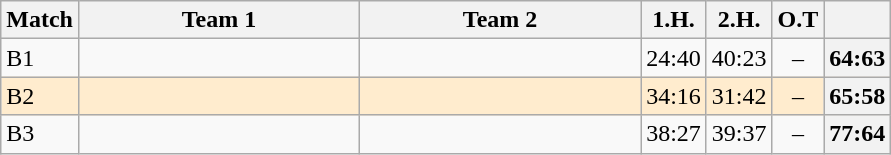<table class="wikitable">
<tr>
<th>Match</th>
<th align="left" width="180">Team 1</th>
<th align="left" width="180">Team 2</th>
<th>1.H.</th>
<th>2.H.</th>
<th>O.T</th>
<th></th>
</tr>
<tr>
<td>B1</td>
<td></td>
<td></td>
<td>24:40</td>
<td>40:23</td>
<td align="center">–</td>
<th align="center">64:63</th>
</tr>
<tr bgcolor="#FFECCE">
<td>B2</td>
<td></td>
<td></td>
<td>34:16</td>
<td>31:42</td>
<td align="center">–</td>
<th align="center">65:58</th>
</tr>
<tr>
<td>B3</td>
<td></td>
<td></td>
<td>38:27</td>
<td>39:37</td>
<td align="center">–</td>
<th align="center">77:64</th>
</tr>
</table>
